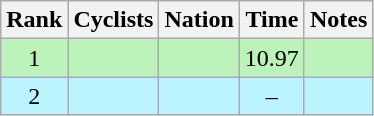<table class="wikitable sortable" style="text-align:center">
<tr>
<th>Rank</th>
<th>Cyclists</th>
<th>Nation</th>
<th>Time</th>
<th>Notes</th>
</tr>
<tr bgcolor=bbf3bb>
<td>1</td>
<td align=left></td>
<td align=left></td>
<td>10.97</td>
<td></td>
</tr>
<tr bgcolor=bbf3ff>
<td>2</td>
<td align=left></td>
<td align=left></td>
<td>–</td>
<td></td>
</tr>
</table>
